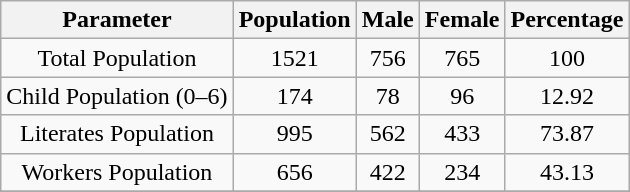<table class="wikitable sortable" style="text-align:center">
<tr>
<th scope="col" style="text-align:center;">Parameter</th>
<th scope="col" style="text-align:center;">Population</th>
<th scope="col" style="text-align:center;">Male</th>
<th scope="col" style="text-align:center;">Female</th>
<th scope="col" style="text-align:center;">Percentage</th>
</tr>
<tr>
<td>Total Population</td>
<td>1521</td>
<td>756</td>
<td>765</td>
<td>100</td>
</tr>
<tr>
<td>Child Population (0–6)</td>
<td>174</td>
<td>78</td>
<td>96</td>
<td>12.92</td>
</tr>
<tr>
<td>Literates Population</td>
<td>995</td>
<td>562</td>
<td>433</td>
<td>73.87</td>
</tr>
<tr>
<td>Workers Population</td>
<td>656</td>
<td>422</td>
<td>234</td>
<td>43.13</td>
</tr>
<tr>
</tr>
</table>
